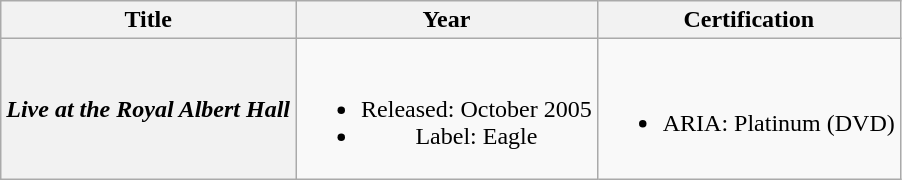<table class="wikitable plainrowheaders" style="text-align:center;">
<tr>
<th>Title</th>
<th>Year</th>
<th>Certification</th>
</tr>
<tr>
<th scope=row><em>Live at the Royal Albert Hall</em></th>
<td><br><ul><li>Released: October 2005</li><li>Label: Eagle</li></ul></td>
<td><br><ul><li>ARIA: Platinum (DVD)</li></ul></td>
</tr>
</table>
